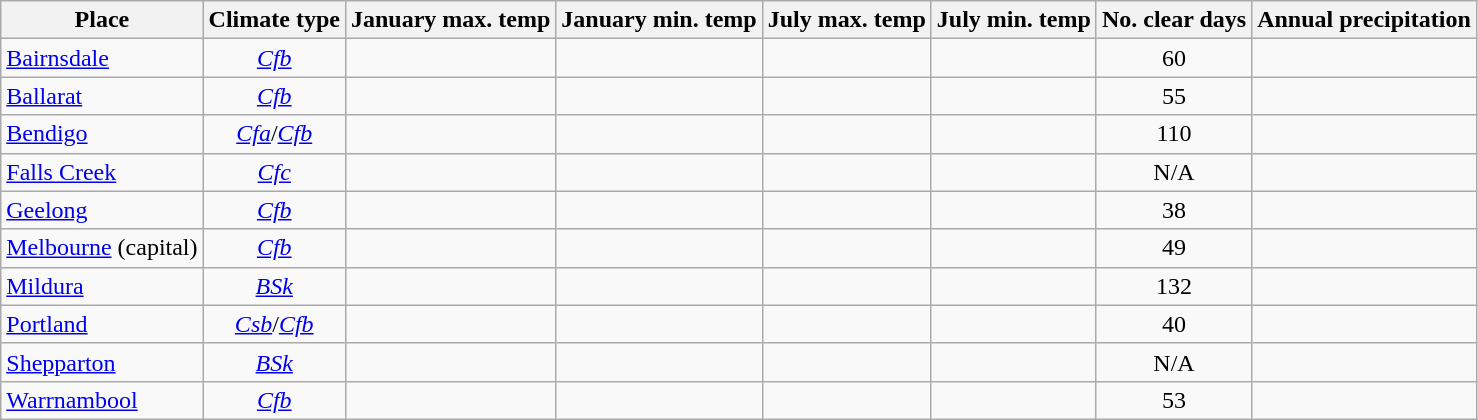<table class="wikitable sortable">
<tr>
<th>Place</th>
<th>Climate type</th>
<th>January max. temp</th>
<th>January min. temp</th>
<th>July max. temp</th>
<th>July min. temp</th>
<th>No. clear days</th>
<th>Annual precipitation</th>
</tr>
<tr>
<td><a href='#'>Bairnsdale</a></td>
<td align=center><a href='#'><em>Cfb</em></a></td>
<td align=center></td>
<td align=center></td>
<td align=center></td>
<td align=center></td>
<td align=center>60</td>
<td align=center></td>
</tr>
<tr>
<td><a href='#'>Ballarat</a></td>
<td align=center><a href='#'><em>Cfb</em></a></td>
<td align=center></td>
<td align=center></td>
<td align=center></td>
<td align=center></td>
<td align=center>55</td>
<td align=center></td>
</tr>
<tr>
<td><a href='#'>Bendigo</a></td>
<td align=center><a href='#'><em>Cfa</em></a>/<a href='#'><em>Cfb</em></a></td>
<td align=center></td>
<td align=center></td>
<td align=center></td>
<td align=center></td>
<td align=center>110</td>
<td align=center></td>
</tr>
<tr>
<td><a href='#'>Falls Creek</a></td>
<td align=center><a href='#'><em>Cfc</em></a></td>
<td align=center></td>
<td align=center></td>
<td align=center></td>
<td align=center></td>
<td align=center>N/A</td>
<td align=center></td>
</tr>
<tr>
<td><a href='#'>Geelong</a></td>
<td align=center><a href='#'><em>Cfb</em></a></td>
<td align=center></td>
<td align=center></td>
<td align=center></td>
<td align=center></td>
<td align=center>38</td>
<td align=center></td>
</tr>
<tr>
<td><a href='#'>Melbourne</a> (capital)</td>
<td align=center><a href='#'><em>Cfb</em></a></td>
<td align=center></td>
<td align=center></td>
<td align=center></td>
<td align=center></td>
<td align=center>49</td>
<td align=center></td>
</tr>
<tr>
<td><a href='#'>Mildura</a></td>
<td align=center><a href='#'><em>BSk</em></a></td>
<td align=center></td>
<td align=center></td>
<td align=center></td>
<td align=center></td>
<td align=center>132</td>
<td align=center></td>
</tr>
<tr>
<td><a href='#'>Portland</a></td>
<td align=center><a href='#'><em>Csb</em></a>/<a href='#'><em>Cfb</em></a></td>
<td align=center></td>
<td align=center></td>
<td align=center></td>
<td align=center></td>
<td align=center>40</td>
<td align=center></td>
</tr>
<tr>
<td><a href='#'>Shepparton</a></td>
<td align=center><a href='#'><em>BSk</em></a></td>
<td align=center></td>
<td align=center></td>
<td align=center></td>
<td align=center></td>
<td align=center>N/A</td>
<td align=center></td>
</tr>
<tr>
<td><a href='#'>Warrnambool</a></td>
<td align=center><a href='#'><em>Cfb</em></a></td>
<td align=center></td>
<td align=center></td>
<td align=center></td>
<td align=center></td>
<td align=center>53</td>
<td align=center></td>
</tr>
</table>
